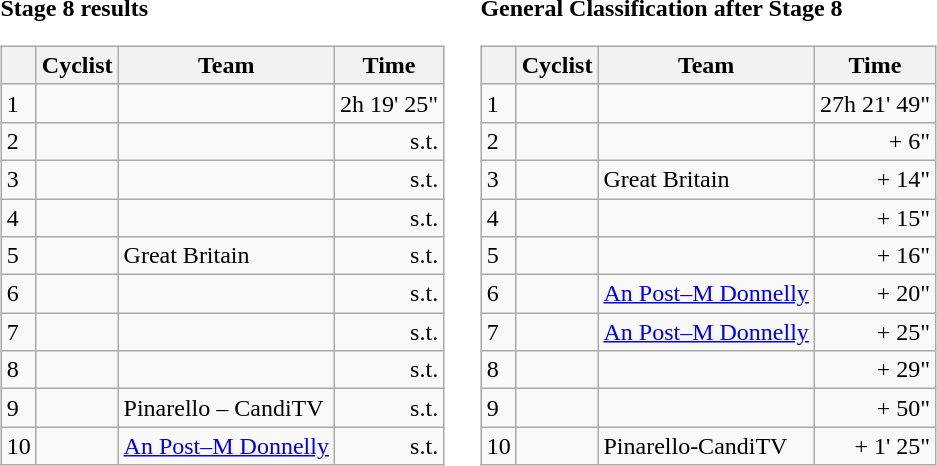<table>
<tr>
<td><strong>Stage 8 results</strong><br><table class="wikitable">
<tr>
<th></th>
<th>Cyclist</th>
<th>Team</th>
<th>Time</th>
</tr>
<tr>
<td>1</td>
<td></td>
<td></td>
<td align="right">2h 19' 25"</td>
</tr>
<tr>
<td>2</td>
<td></td>
<td></td>
<td align="right">s.t.</td>
</tr>
<tr>
<td>3</td>
<td></td>
<td></td>
<td align="right">s.t.</td>
</tr>
<tr>
<td>4</td>
<td></td>
<td></td>
<td align="right">s.t.</td>
</tr>
<tr>
<td>5</td>
<td></td>
<td>Great Britain</td>
<td align="right">s.t.</td>
</tr>
<tr>
<td>6</td>
<td></td>
<td></td>
<td align="right">s.t.</td>
</tr>
<tr>
<td>7</td>
<td></td>
<td></td>
<td align="right">s.t.</td>
</tr>
<tr>
<td>8</td>
<td></td>
<td></td>
<td align="right">s.t.</td>
</tr>
<tr>
<td>9</td>
<td></td>
<td>Pinarello – CandiTV</td>
<td align="right">s.t.</td>
</tr>
<tr>
<td>10</td>
<td></td>
<td><a href='#'>An Post–M Donnelly</a></td>
<td align="right">s.t.</td>
</tr>
</table>
</td>
<td></td>
<td><strong>General Classification after Stage 8</strong><br><table class="wikitable">
<tr>
<th></th>
<th>Cyclist</th>
<th>Team</th>
<th>Time</th>
</tr>
<tr>
<td>1</td>
<td></td>
<td></td>
<td align="right">27h 21' 49"</td>
</tr>
<tr>
<td>2</td>
<td></td>
<td></td>
<td align="right">+ 6"</td>
</tr>
<tr>
<td>3</td>
<td></td>
<td>Great Britain</td>
<td align="right">+ 14"</td>
</tr>
<tr>
<td>4</td>
<td></td>
<td></td>
<td align="right">+ 15"</td>
</tr>
<tr>
<td>5</td>
<td></td>
<td></td>
<td align="right">+ 16"</td>
</tr>
<tr>
<td>6</td>
<td></td>
<td><a href='#'>An Post–M Donnelly</a></td>
<td align="right">+ 20"</td>
</tr>
<tr>
<td>7</td>
<td></td>
<td><a href='#'>An Post–M Donnelly</a></td>
<td align="right">+ 25"</td>
</tr>
<tr>
<td>8</td>
<td></td>
<td></td>
<td align="right">+ 29"</td>
</tr>
<tr>
<td>9</td>
<td></td>
<td></td>
<td align="right">+ 50"</td>
</tr>
<tr>
<td>10</td>
<td></td>
<td>Pinarello-CandiTV</td>
<td align="right">+ 1' 25"</td>
</tr>
</table>
</td>
</tr>
</table>
